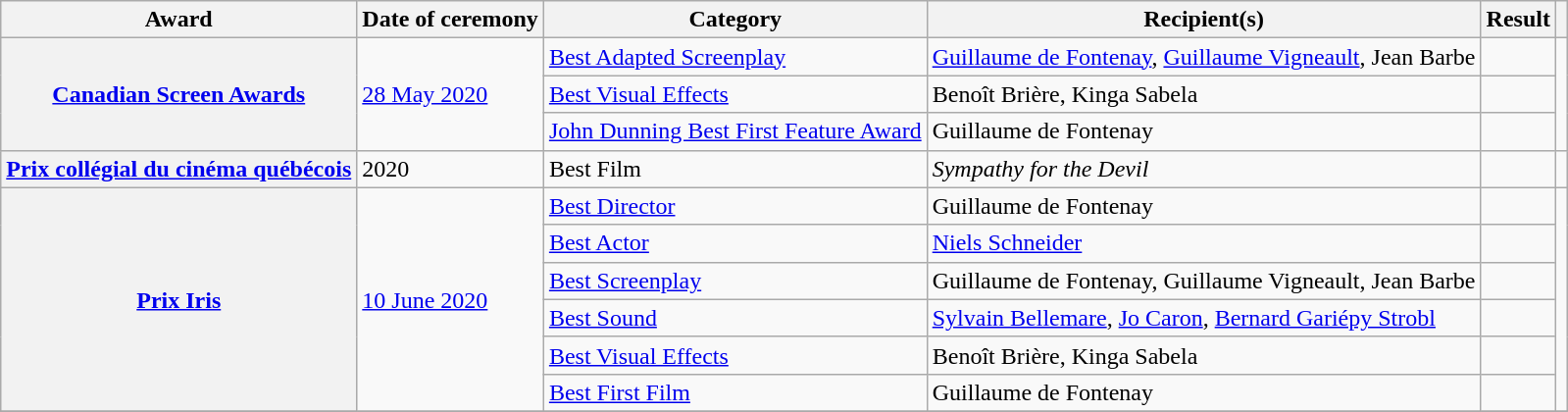<table class="wikitable plainrowheaders sortable">
<tr>
<th scope="col">Award</th>
<th scope="col">Date of ceremony</th>
<th scope="col">Category</th>
<th scope="col">Recipient(s)</th>
<th scope="col">Result</th>
<th scope="col" class="unsortable"></th>
</tr>
<tr>
<th scope="row" rowspan=3><a href='#'>Canadian Screen Awards</a></th>
<td rowspan="3"><a href='#'>28 May 2020</a></td>
<td><a href='#'>Best Adapted Screenplay</a></td>
<td><a href='#'>Guillaume de Fontenay</a>, <a href='#'>Guillaume Vigneault</a>, Jean Barbe</td>
<td></td>
<td rowspan="3"></td>
</tr>
<tr>
<td><a href='#'>Best Visual Effects</a></td>
<td>Benoît Brière, Kinga Sabela</td>
<td></td>
</tr>
<tr>
<td><a href='#'>John Dunning Best First Feature Award</a></td>
<td>Guillaume de Fontenay</td>
<td></td>
</tr>
<tr>
<th scope="row"><a href='#'>Prix collégial du cinéma québécois</a></th>
<td>2020</td>
<td>Best Film</td>
<td><em>Sympathy for the Devil</em></td>
<td></td>
<td></td>
</tr>
<tr>
<th scope="row" rowspan=6><a href='#'>Prix Iris</a></th>
<td rowspan="6"><a href='#'>10 June 2020</a></td>
<td><a href='#'>Best Director</a></td>
<td>Guillaume de Fontenay</td>
<td></td>
<td rowspan="6"></td>
</tr>
<tr>
<td><a href='#'>Best Actor</a></td>
<td><a href='#'>Niels Schneider</a></td>
<td></td>
</tr>
<tr>
<td><a href='#'>Best Screenplay</a></td>
<td>Guillaume de Fontenay, Guillaume Vigneault, Jean Barbe</td>
<td></td>
</tr>
<tr>
<td><a href='#'>Best Sound</a></td>
<td><a href='#'>Sylvain Bellemare</a>, <a href='#'>Jo Caron</a>, <a href='#'>Bernard Gariépy Strobl</a></td>
<td></td>
</tr>
<tr>
<td><a href='#'>Best Visual Effects</a></td>
<td>Benoît Brière, Kinga Sabela</td>
<td></td>
</tr>
<tr>
<td><a href='#'>Best First Film</a></td>
<td>Guillaume de Fontenay</td>
<td></td>
</tr>
<tr>
</tr>
</table>
